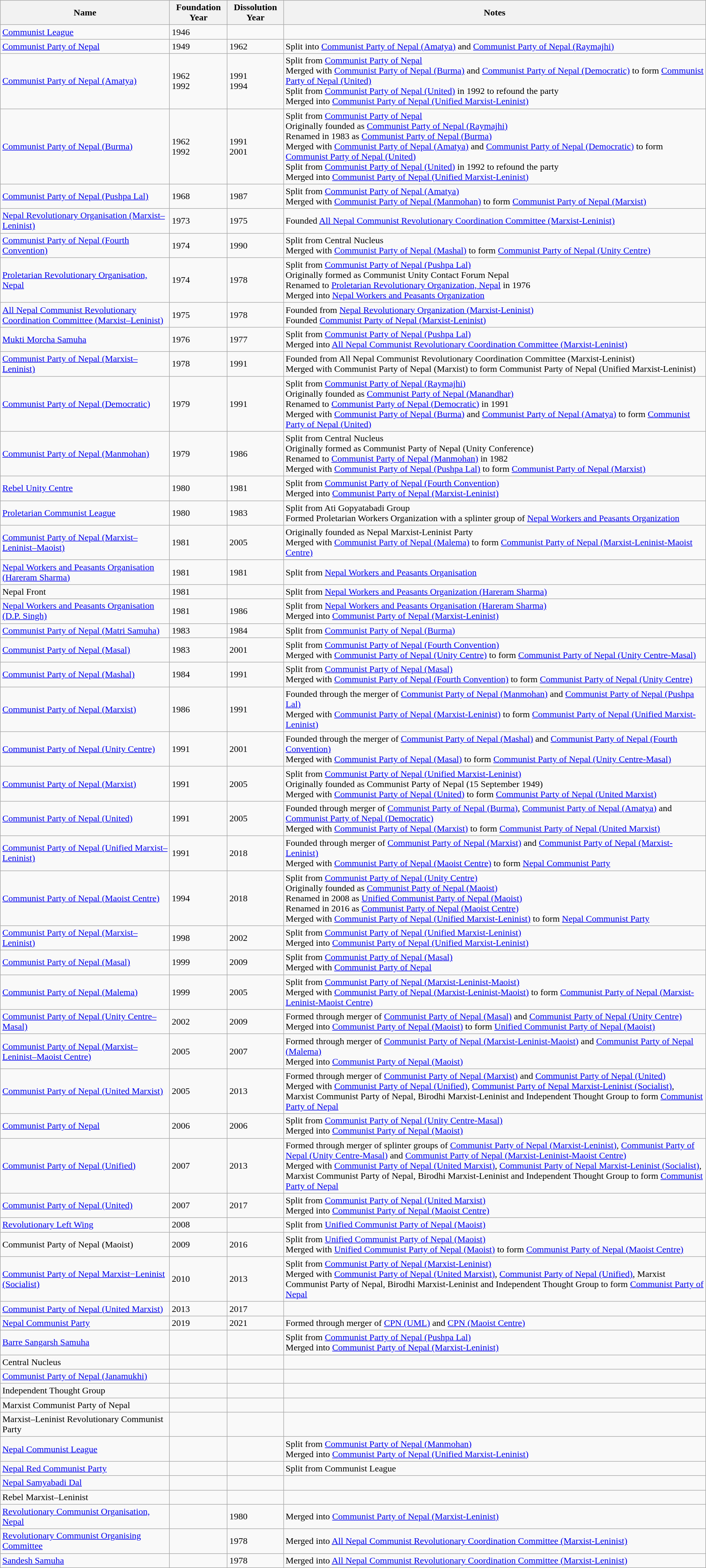<table class="wikitable">
<tr>
<th>Name</th>
<th>Foundation Year</th>
<th>Dissolution Year</th>
<th>Notes</th>
</tr>
<tr>
<td><a href='#'>Communist League</a></td>
<td>1946</td>
<td></td>
<td></td>
</tr>
<tr>
<td><a href='#'>Communist Party of Nepal</a></td>
<td>1949</td>
<td>1962</td>
<td>Split into <a href='#'>Communist Party of Nepal (Amatya)</a> and <a href='#'>Communist Party of Nepal (Raymajhi)</a></td>
</tr>
<tr>
<td><a href='#'>Communist Party of Nepal (Amatya)</a></td>
<td>1962<br>1992</td>
<td>1991<br>1994</td>
<td>Split from <a href='#'>Communist Party of Nepal</a><br>Merged with <a href='#'>Communist Party of Nepal (Burma)</a> and <a href='#'>Communist Party of Nepal (Democratic)</a> to form <a href='#'>Communist Party of Nepal (United)</a><br>Split from <a href='#'>Communist Party of Nepal (United)</a> in 1992 to refound the party<br>Merged into <a href='#'>Communist Party of Nepal (Unified Marxist-Leninist)</a></td>
</tr>
<tr>
<td><a href='#'>Communist Party of Nepal (Burma)</a></td>
<td>1962<br>1992</td>
<td>1991<br>2001</td>
<td>Split from <a href='#'>Communist Party of Nepal</a><br>Originally founded as <a href='#'>Communist Party of Nepal (Raymajhi)</a><br>Renamed in 1983 as <a href='#'>Communist Party of Nepal (Burma)</a><br>Merged with <a href='#'>Communist Party of Nepal (Amatya)</a> and <a href='#'>Communist Party of Nepal (Democratic)</a> to form <a href='#'>Communist Party of Nepal (United)</a><br>Split from <a href='#'>Communist Party of Nepal (United)</a> in 1992 to refound the party<br>Merged into <a href='#'>Communist Party of Nepal (Unified Marxist-Leninist)</a></td>
</tr>
<tr>
<td><a href='#'>Communist Party of Nepal (Pushpa Lal)</a></td>
<td>1968</td>
<td>1987</td>
<td>Split from <a href='#'>Communist Party of Nepal (Amatya)</a><br>Merged with <a href='#'>Communist Party of Nepal (Manmohan)</a> to form <a href='#'>Communist Party of Nepal (Marxist)</a></td>
</tr>
<tr>
<td><a href='#'>Nepal Revolutionary Organisation (Marxist–Leninist)</a></td>
<td>1973</td>
<td>1975</td>
<td>Founded <a href='#'>All Nepal Communist Revolutionary Coordination Committee (Marxist-Leninist)</a></td>
</tr>
<tr>
<td><a href='#'>Communist Party of Nepal (Fourth Convention)</a></td>
<td>1974</td>
<td>1990</td>
<td>Split from Central Nucleus<br>Merged with <a href='#'>Communist Party of Nepal (Mashal)</a> to form <a href='#'>Communist Party of Nepal (Unity Centre)</a></td>
</tr>
<tr>
<td><a href='#'>Proletarian Revolutionary Organisation, Nepal</a></td>
<td>1974</td>
<td>1978</td>
<td>Split from <a href='#'>Communist Party of Nepal (Pushpa Lal)</a><br>Originally formed as Communist Unity Contact Forum Nepal<br>Renamed to <a href='#'>Proletarian Revolutionary Organization, Nepal</a> in 1976<br>Merged into <a href='#'>Nepal Workers and Peasants Organization</a></td>
</tr>
<tr>
<td><a href='#'>All Nepal Communist Revolutionary Coordination Committee (Marxist–Leninist)</a></td>
<td>1975</td>
<td>1978</td>
<td>Founded from <a href='#'>Nepal Revolutionary Organization (Marxist-Leninist)</a><br>Founded <a href='#'>Communist Party of Nepal (Marxist-Leninist)</a></td>
</tr>
<tr>
<td><a href='#'>Mukti Morcha Samuha</a></td>
<td>1976</td>
<td>1977</td>
<td>Split from <a href='#'>Communist Party of Nepal (Pushpa Lal)</a><br>Merged into <a href='#'>All Nepal Communist Revolutionary Coordination Committee (Marxist-Leninist)</a></td>
</tr>
<tr>
<td><a href='#'>Communist Party of Nepal (Marxist–Leninist)</a></td>
<td>1978</td>
<td>1991</td>
<td>Founded from All Nepal Communist Revolutionary Coordination Committee (Marxist-Leninist)<br>Merged with Communist Party of Nepal (Marxist) to form Communist Party of Nepal (Unified Marxist-Leninist)</td>
</tr>
<tr>
<td><a href='#'>Communist Party of Nepal (Democratic)</a></td>
<td>1979</td>
<td>1991</td>
<td>Split from <a href='#'>Communist Party of Nepal (Raymajhi)</a><br>Originally founded as <a href='#'>Communist Party of Nepal (Manandhar)</a><br>Renamed to <a href='#'>Communist Party of Nepal (Democratic)</a> in 1991<br>Merged with <a href='#'>Communist Party of Nepal (Burma)</a> and <a href='#'>Communist Party of Nepal (Amatya)</a> to form <a href='#'>Communist Party of Nepal (United)</a></td>
</tr>
<tr>
<td><a href='#'>Communist Party of Nepal (Manmohan)</a></td>
<td>1979</td>
<td>1986</td>
<td>Split from Central Nucleus<br>Originally formed as Communist Party of Nepal (Unity Conference)<br>Renamed to <a href='#'>Communist Party of Nepal (Manmohan)</a> in 1982<br>Merged with <a href='#'>Communist Party of Nepal (Pushpa Lal)</a> to form <a href='#'>Communist Party of Nepal (Marxist)</a></td>
</tr>
<tr>
<td><a href='#'>Rebel Unity Centre</a></td>
<td>1980</td>
<td>1981</td>
<td>Split from <a href='#'>Communist Party of Nepal (Fourth Convention)</a><br>Merged into <a href='#'>Communist Party of Nepal (Marxist-Leninist)</a></td>
</tr>
<tr>
<td><a href='#'>Proletarian Communist League</a></td>
<td>1980</td>
<td>1983</td>
<td>Split from Ati Gopyatabadi Group<br>Formed Proletarian Workers Organization with a splinter group of <a href='#'>Nepal Workers and Peasants Organization</a></td>
</tr>
<tr>
<td><a href='#'>Communist Party of Nepal (Marxist–Leninist–Maoist)</a></td>
<td>1981</td>
<td>2005</td>
<td>Originally founded as Nepal Marxist-Leninist Party<br>Merged with <a href='#'>Communist Party of Nepal (Malema)</a> to form <a href='#'>Communist Party of Nepal (Marxist-Leninist-Maoist Centre)</a></td>
</tr>
<tr>
<td><a href='#'>Nepal Workers and Peasants Organisation (Hareram Sharma)</a></td>
<td>1981</td>
<td>1981</td>
<td>Split from <a href='#'>Nepal Workers and Peasants Organisation</a></td>
</tr>
<tr>
<td>Nepal Front</td>
<td>1981</td>
<td></td>
<td>Split from <a href='#'>Nepal Workers and Peasants Organization (Hareram Sharma)</a></td>
</tr>
<tr>
<td><a href='#'>Nepal Workers and Peasants Organisation (D.P. Singh)</a></td>
<td>1981</td>
<td>1986</td>
<td>Split from <a href='#'>Nepal Workers and Peasants Organisation (Hareram Sharma)</a><br>Merged into <a href='#'>Communist Party of Nepal (Marxist-Leninist)</a></td>
</tr>
<tr>
<td><a href='#'>Communist Party of Nepal (Matri Samuha)</a></td>
<td>1983</td>
<td>1984</td>
<td>Split from <a href='#'>Communist Party of Nepal (Burma)</a></td>
</tr>
<tr>
<td><a href='#'>Communist Party of Nepal (Masal)</a></td>
<td>1983</td>
<td>2001</td>
<td>Split from <a href='#'>Communist Party of Nepal (Fourth Convention)</a><br>Merged with <a href='#'>Communist Party of Nepal (Unity Centre)</a> to form <a href='#'>Communist Party of Nepal (Unity Centre-Masal)</a></td>
</tr>
<tr>
<td><a href='#'>Communist Party of Nepal (Mashal)</a></td>
<td>1984</td>
<td>1991</td>
<td>Split from <a href='#'>Communist Party of Nepal (Masal)</a><br>Merged with <a href='#'>Communist Party of Nepal (Fourth Convention)</a> to form <a href='#'>Communist Party of Nepal (Unity Centre)</a></td>
</tr>
<tr>
<td><a href='#'>Communist Party of Nepal (Marxist)</a></td>
<td>1986</td>
<td>1991</td>
<td>Founded through the merger of <a href='#'>Communist Party of Nepal (Manmohan)</a> and <a href='#'>Communist Party of Nepal (Pushpa Lal)</a><br>Merged with <a href='#'>Communist Party of Nepal (Marxist-Leninist)</a> to form <a href='#'>Communist Party of Nepal (Unified Marxist-Leninist)</a></td>
</tr>
<tr>
<td><a href='#'>Communist Party of Nepal (Unity Centre)</a></td>
<td>1991</td>
<td>2001</td>
<td>Founded through the merger of <a href='#'>Communist Party of Nepal (Mashal)</a> and <a href='#'>Communist Party of Nepal (Fourth Convention)</a><br>Merged with <a href='#'>Communist Party of Nepal (Masal)</a> to form <a href='#'>Communist Party of Nepal (Unity Centre-Masal)</a></td>
</tr>
<tr>
<td><a href='#'>Communist Party of Nepal (Marxist)</a></td>
<td>1991</td>
<td>2005</td>
<td>Split from <a href='#'>Communist Party of Nepal (Unified Marxist-Leninist)</a><br>Originally founded as Communist Party of Nepal (15 September 1949)<br>Merged with <a href='#'>Communist Party of Nepal (United)</a> to form <a href='#'>Communist Party of Nepal (United Marxist)</a></td>
</tr>
<tr>
<td><a href='#'>Communist Party of Nepal (United)</a></td>
<td>1991</td>
<td>2005</td>
<td>Founded through merger of <a href='#'>Communist Party of Nepal (Burma)</a>, <a href='#'>Communist Party of Nepal (Amatya)</a> and <a href='#'>Communist Party of Nepal (Democratic)</a><br>Merged with <a href='#'>Communist Party of Nepal (Marxist)</a> to form <a href='#'>Communist Party of Nepal (United Marxist)</a></td>
</tr>
<tr>
<td><a href='#'>Communist Party of Nepal (Unified Marxist–Leninist)</a></td>
<td>1991</td>
<td>2018</td>
<td>Founded through merger of <a href='#'>Communist Party of Nepal (Marxist)</a> and <a href='#'>Communist Party of Nepal (Marxist-Leninist)</a><br>Merged with <a href='#'>Communist Party of Nepal (Maoist Centre)</a> to form <a href='#'>Nepal Communist Party</a></td>
</tr>
<tr>
<td><a href='#'>Communist Party of Nepal (Maoist Centre)</a></td>
<td>1994</td>
<td>2018</td>
<td>Split from <a href='#'>Communist Party of Nepal (Unity Centre)</a><br>Originally founded as <a href='#'>Communist Party of Nepal (Maoist)</a><br>Renamed in 2008 as <a href='#'>Unified Communist Party of Nepal (Maoist)</a><br>Renamed in 2016 as <a href='#'>Communist Party of Nepal (Maoist Centre)</a><br>Merged with <a href='#'>Communist Party of Nepal (Unified Marxist-Leninist)</a> to form <a href='#'>Nepal Communist Party</a></td>
</tr>
<tr>
<td><a href='#'>Communist Party of Nepal (Marxist–Leninist)</a></td>
<td>1998</td>
<td>2002</td>
<td>Split from <a href='#'>Communist Party of Nepal (Unified Marxist-Leninist)</a><br>Merged into <a href='#'>Communist Party of Nepal (Unified Marxist-Leninist)</a></td>
</tr>
<tr>
<td><a href='#'>Communist Party of Nepal (Masal)</a></td>
<td>1999</td>
<td>2009</td>
<td>Split from <a href='#'>Communist Party of Nepal (Masal)</a><br>Merged with <a href='#'>Communist Party of Nepal</a></td>
</tr>
<tr>
<td><a href='#'>Communist Party of Nepal (Malema)</a></td>
<td>1999</td>
<td>2005</td>
<td>Split from <a href='#'>Communist Party of Nepal (Marxist-Leninist-Maoist)</a><br>Merged with <a href='#'>Communist Party of Nepal (Marxist-Leninist-Maoist)</a> to form <a href='#'>Communist Party of Nepal (Marxist-Leninist-Maoist Centre)</a></td>
</tr>
<tr>
<td><a href='#'>Communist Party of Nepal (Unity Centre–Masal)</a></td>
<td>2002</td>
<td>2009</td>
<td>Formed through merger of <a href='#'>Communist Party of Nepal (Masal)</a> and <a href='#'>Communist Party of Nepal (Unity Centre)</a><br>Merged into <a href='#'>Communist Party of Nepal (Maoist)</a> to form <a href='#'>Unified Communist Party of Nepal (Maoist)</a></td>
</tr>
<tr>
<td><a href='#'>Communist Party of Nepal (Marxist–Leninist–Maoist Centre)</a></td>
<td>2005</td>
<td>2007</td>
<td>Formed through merger of <a href='#'>Communist Party of Nepal (Marxist-Leninist-Maoist)</a> and <a href='#'>Communist Party of Nepal (Malema)</a><br>Merged into <a href='#'>Communist Party of Nepal (Maoist)</a></td>
</tr>
<tr>
<td><a href='#'>Communist Party of Nepal (United Marxist)</a></td>
<td>2005</td>
<td>2013</td>
<td>Formed through merger of <a href='#'>Communist Party of Nepal (Marxist)</a> and <a href='#'>Communist Party of Nepal (United)</a><br>Merged with <a href='#'>Communist Party of Nepal (Unified)</a>, <a href='#'>Communist Party of Nepal Marxist-Leninist (Socialist)</a>, Marxist Communist Party of Nepal, Birodhi Marxist-Leninist and Independent Thought Group to form <a href='#'>Communist Party of Nepal</a></td>
</tr>
<tr>
<td><a href='#'>Communist Party of Nepal</a></td>
<td>2006</td>
<td>2006</td>
<td>Split from <a href='#'>Communist Party of Nepal (Unity Centre-Masal)</a><br>Merged into <a href='#'>Communist Party of Nepal (Maoist)</a></td>
</tr>
<tr>
<td><a href='#'>Communist Party of Nepal (Unified)</a></td>
<td>2007</td>
<td>2013</td>
<td>Formed through merger of splinter groups of <a href='#'>Communist Party of Nepal (Marxist-Leninist)</a>, <a href='#'>Communist Party of Nepal (Unity Centre-Masal)</a> and <a href='#'>Communist Party of Nepal (Marxist-Leninist-Maoist Centre)</a><br>Merged with <a href='#'>Communist Party of Nepal (United Marxist)</a>, <a href='#'>Communist Party of Nepal Marxist-Leninist (Socialist)</a>, Marxist Communist Party of Nepal, Birodhi Marxist-Leninist and Independent Thought Group to form <a href='#'>Communist Party of Nepal</a></td>
</tr>
<tr>
<td><a href='#'>Communist Party of Nepal (United)</a></td>
<td>2007</td>
<td>2017</td>
<td>Split from <a href='#'>Communist Party of Nepal (United Marxist)</a><br>Merged into <a href='#'>Communist Party of Nepal (Maoist Centre)</a></td>
</tr>
<tr>
<td><a href='#'>Revolutionary Left Wing</a></td>
<td>2008</td>
<td></td>
<td>Split from <a href='#'>Unified Communist Party of Nepal (Maoist)</a></td>
</tr>
<tr>
<td>Communist Party of Nepal (Maoist)</td>
<td>2009</td>
<td>2016</td>
<td>Split from <a href='#'>Unified Communist Party of Nepal (Maoist)</a><br>Merged with <a href='#'>Unified Communist Party of Nepal (Maoist)</a> to form <a href='#'>Communist Party of Nepal (Maoist Centre)</a></td>
</tr>
<tr>
<td><a href='#'>Communist Party of Nepal Marxist−Leninist (Socialist)</a></td>
<td>2010</td>
<td>2013</td>
<td>Split from <a href='#'>Communist Party of Nepal (Marxist-Leninist)</a><br>Merged with <a href='#'>Communist Party of Nepal (United Marxist)</a>, <a href='#'>Communist Party of Nepal (Unified)</a>, Marxist Communist Party of Nepal, Birodhi Marxist-Leninist and Independent Thought Group to form <a href='#'>Communist Party of Nepal</a></td>
</tr>
<tr>
<td><a href='#'>Communist Party of Nepal (United Marxist)</a></td>
<td>2013</td>
<td>2017</td>
<td></td>
</tr>
<tr>
<td><a href='#'>Nepal Communist Party</a></td>
<td>2019</td>
<td>2021</td>
<td>Formed through merger of <a href='#'>CPN (UML)</a> and <a href='#'>CPN (Maoist Centre)</a></td>
</tr>
<tr>
<td><a href='#'>Barre Sangarsh Samuha</a></td>
<td></td>
<td></td>
<td>Split from <a href='#'>Communist Party of Nepal (Pushpa Lal)</a><br>Merged into <a href='#'>Communist Party of Nepal (Marxist-Leninist)</a></td>
</tr>
<tr>
<td>Central Nucleus</td>
<td></td>
<td></td>
<td></td>
</tr>
<tr>
<td><a href='#'>Communist Party of Nepal (Janamukhi)</a></td>
<td></td>
<td></td>
<td></td>
</tr>
<tr>
<td>Independent Thought Group</td>
<td></td>
<td></td>
<td></td>
</tr>
<tr>
<td>Marxist Communist Party of Nepal</td>
<td></td>
<td></td>
<td></td>
</tr>
<tr>
<td>Marxist–Leninist Revolutionary Communist  Party</td>
<td></td>
<td></td>
<td></td>
</tr>
<tr>
<td><a href='#'>Nepal Communist League</a></td>
<td></td>
<td></td>
<td>Split from <a href='#'>Communist Party of Nepal (Manmohan)</a><br>Merged into <a href='#'>Communist Party of Nepal (Unified Marxist-Leninist)</a></td>
</tr>
<tr>
<td><a href='#'>Nepal Red Communist Party</a></td>
<td></td>
<td></td>
<td>Split from Communist League</td>
</tr>
<tr>
<td><a href='#'>Nepal Samyabadi Dal</a></td>
<td></td>
<td></td>
<td></td>
</tr>
<tr>
<td>Rebel Marxist–Leninist</td>
<td></td>
<td></td>
<td></td>
</tr>
<tr>
<td><a href='#'>Revolutionary Communist Organisation, Nepal</a></td>
<td></td>
<td>1980</td>
<td>Merged into <a href='#'>Communist Party of Nepal (Marxist-Leninist)</a></td>
</tr>
<tr>
<td><a href='#'>Revolutionary Communist Organising Committee</a></td>
<td></td>
<td>1978</td>
<td>Merged into <a href='#'>All Nepal Communist Revolutionary Coordination Committee (Marxist-Leninist)</a></td>
</tr>
<tr>
<td><a href='#'>Sandesh Samuha</a></td>
<td></td>
<td>1978</td>
<td>Merged into <a href='#'>All Nepal Communist Revolutionary Coordination Committee (Marxist-Leninist)</a></td>
</tr>
</table>
